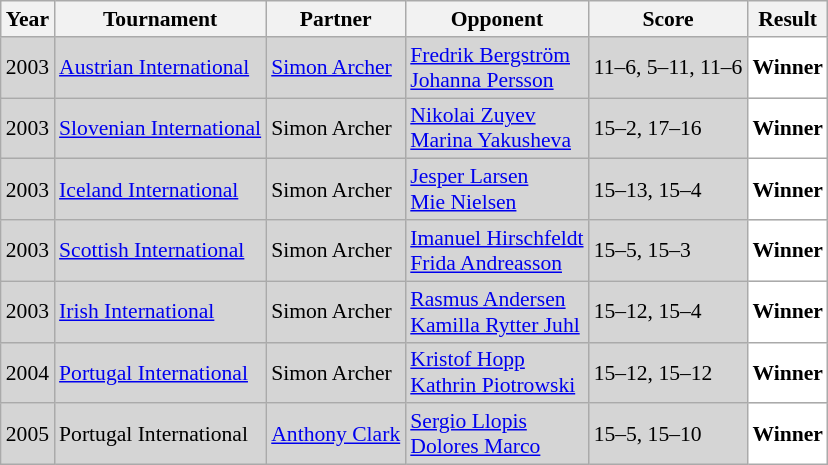<table class="sortable wikitable" style="font-size: 90%;">
<tr>
<th>Year</th>
<th>Tournament</th>
<th>Partner</th>
<th>Opponent</th>
<th>Score</th>
<th>Result</th>
</tr>
<tr style="background:#D5D5D5">
<td align="center">2003</td>
<td align="left"><a href='#'>Austrian International</a></td>
<td align="left"> <a href='#'>Simon Archer</a></td>
<td align="left"> <a href='#'>Fredrik Bergström</a> <br>  <a href='#'>Johanna Persson</a></td>
<td align="left">11–6, 5–11, 11–6</td>
<td style="text-align:left; background:white"> <strong>Winner</strong></td>
</tr>
<tr style="background:#D5D5D5">
<td align="center">2003</td>
<td align="left"><a href='#'>Slovenian International</a></td>
<td align="left"> Simon Archer</td>
<td align="left"> <a href='#'>Nikolai Zuyev</a> <br>  <a href='#'>Marina Yakusheva</a></td>
<td align="left">15–2, 17–16</td>
<td style="text-align:left; background:white"> <strong>Winner</strong></td>
</tr>
<tr style="background:#D5D5D5">
<td align="center">2003</td>
<td align="left"><a href='#'>Iceland International</a></td>
<td align="left"> Simon Archer</td>
<td align="left"> <a href='#'>Jesper Larsen</a> <br>  <a href='#'>Mie Nielsen</a></td>
<td align="left">15–13, 15–4</td>
<td style="text-align:left; background:white"> <strong>Winner</strong></td>
</tr>
<tr style="background:#D5D5D5">
<td align="center">2003</td>
<td align="left"><a href='#'>Scottish International</a></td>
<td align="left"> Simon Archer</td>
<td align="left"> <a href='#'>Imanuel Hirschfeldt</a> <br>  <a href='#'>Frida Andreasson</a></td>
<td align="left">15–5, 15–3</td>
<td style="text-align:left; background:white"> <strong>Winner</strong></td>
</tr>
<tr style="background:#D5D5D5">
<td align="center">2003</td>
<td align="left"><a href='#'>Irish International</a></td>
<td align="left"> Simon Archer</td>
<td align="left"> <a href='#'>Rasmus Andersen</a> <br>  <a href='#'>Kamilla Rytter Juhl</a></td>
<td align="left">15–12, 15–4</td>
<td style="text-align:left; background:white"> <strong>Winner</strong></td>
</tr>
<tr style="background:#D5D5D5">
<td align="center">2004</td>
<td align="left"><a href='#'>Portugal International</a></td>
<td align="left"> Simon Archer</td>
<td align="left"> <a href='#'>Kristof Hopp</a> <br>  <a href='#'>Kathrin Piotrowski</a></td>
<td align="left">15–12, 15–12</td>
<td style="text-align:left; background:white"> <strong>Winner</strong></td>
</tr>
<tr style="background:#D5D5D5">
<td align="center">2005</td>
<td align="left">Portugal International</td>
<td align="left"> <a href='#'>Anthony Clark</a></td>
<td align="left"> <a href='#'>Sergio Llopis</a> <br>  <a href='#'>Dolores Marco</a></td>
<td align="left">15–5, 15–10</td>
<td style="text-align:left; background:white"> <strong>Winner</strong></td>
</tr>
</table>
